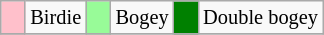<table class="wikitable" span = 50 style="font-size:85%">
<tr>
<td style="background: Pink;" width=10></td>
<td>Birdie</td>
<td style="background: PaleGreen;" width=10></td>
<td>Bogey</td>
<td style="background: Green;" width=10></td>
<td>Double bogey</td>
</tr>
<tr>
</tr>
</table>
